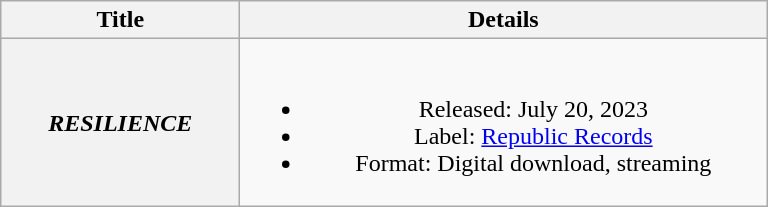<table class="wikitable plainrowheaders" style="text-align:center;">
<tr>
<th scope="col" style="width:9.5em;">Title</th>
<th scope="col" style="width:21.5em;">Details</th>
</tr>
<tr>
<th scope="row"><em>RESILIENCE</em> </th>
<td><br><ul><li>Released: July 20, 2023</li><li>Label: <a href='#'>Republic Records</a></li><li>Format: Digital download, streaming</li></ul></td>
</tr>
</table>
